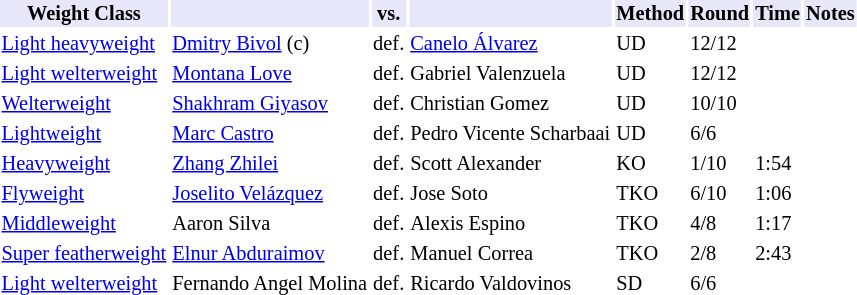<table class="toccolours" style="font-size: 85%;">
<tr>
<th style="background:#e6e8fa; color:#000; text-align:center;">Weight Class</th>
<th style="background:#e6e8fa; color:#000; text-align:center;"></th>
<th style="background:#e6e8fa; color:#000; text-align:center;">vs.</th>
<th style="background:#e6e8fa; color:#000; text-align:center;"></th>
<th style="background:#e6e8fa; color:#000; text-align:center;">Method</th>
<th style="background:#e6e8fa; color:#000; text-align:center;">Round</th>
<th style="background:#e6e8fa; color:#000; text-align:center;">Time</th>
<th style="background:#e6e8fa; color:#000; text-align:center;">Notes</th>
</tr>
<tr>
<td><a href='#'>Light heavyweight</a></td>
<td><a href='#'>Dmitry Bivol</a> (c)</td>
<td>def.</td>
<td><a href='#'>Canelo Álvarez</a></td>
<td>UD</td>
<td>12/12</td>
<td></td>
<td></td>
</tr>
<tr>
<td><a href='#'>Light welterweight</a></td>
<td><a href='#'>Montana Love</a></td>
<td>def.</td>
<td>Gabriel Valenzuela</td>
<td>UD</td>
<td>12/12</td>
<td></td>
</tr>
<tr>
<td><a href='#'>Welterweight</a></td>
<td><a href='#'>Shakhram Giyasov</a></td>
<td>def.</td>
<td>Christian Gomez</td>
<td>UD</td>
<td>10/10</td>
<td></td>
</tr>
<tr>
<td><a href='#'>Lightweight</a></td>
<td><a href='#'>Marc Castro</a></td>
<td>def.</td>
<td>Pedro Vicente Scharbaai</td>
<td>UD</td>
<td>6/6</td>
<td></td>
</tr>
<tr>
<td><a href='#'>Heavyweight</a></td>
<td><a href='#'>Zhang Zhilei</a></td>
<td>def.</td>
<td>Scott Alexander</td>
<td>KO</td>
<td>1/10</td>
<td>1:54</td>
<td></td>
</tr>
<tr>
<td><a href='#'>Flyweight</a></td>
<td><a href='#'>Joselito Velázquez</a></td>
<td>def.</td>
<td>Jose Soto</td>
<td>TKO</td>
<td>6/10</td>
<td>1:06</td>
<td></td>
</tr>
<tr>
<td><a href='#'>Middleweight</a></td>
<td>Aaron Silva</td>
<td>def.</td>
<td>Alexis Espino</td>
<td>TKO</td>
<td>4/8</td>
<td>1:17</td>
<td></td>
</tr>
<tr>
<td><a href='#'>Super featherweight</a></td>
<td><a href='#'>Elnur Abduraimov</a></td>
<td>def.</td>
<td>Manuel Correa</td>
<td>TKO</td>
<td>2/8</td>
<td>2:43</td>
<td></td>
</tr>
<tr>
<td><a href='#'>Light welterweight</a></td>
<td>Fernando Angel Molina</td>
<td>def.</td>
<td>Ricardo Valdovinos</td>
<td>SD</td>
<td>6/6</td>
<td></td>
<td></td>
</tr>
</table>
